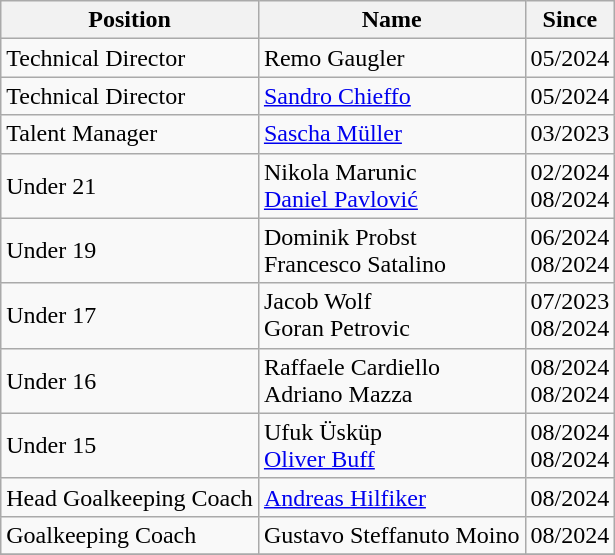<table class= wikitable>
<tr>
<th>Position</th>
<th>Name</th>
<th>Since</th>
</tr>
<tr>
<td>Technical Director</td>
<td> Remo Gaugler</td>
<td>05/2024</td>
</tr>
<tr>
<td>Technical Director</td>
<td> <a href='#'>Sandro Chieffo</a></td>
<td>05/2024</td>
</tr>
<tr>
<td>Talent Manager</td>
<td> <a href='#'>Sascha Müller</a></td>
<td>03/2023</td>
</tr>
<tr>
<td>Under 21</td>
<td> Nikola Marunic<br> <a href='#'>Daniel Pavlović</a></td>
<td>02/2024<br>08/2024</td>
</tr>
<tr>
<td>Under 19</td>
<td> Dominik Probst<br> Francesco Satalino</td>
<td>06/2024<br>08/2024</td>
</tr>
<tr>
<td>Under 17</td>
<td> Jacob Wolf<br> Goran Petrovic</td>
<td>07/2023<br>08/2024</td>
</tr>
<tr>
<td>Under 16</td>
<td> Raffaele Cardiello<br> Adriano Mazza</td>
<td>08/2024<br>08/2024</td>
</tr>
<tr>
<td>Under 15</td>
<td> Ufuk Üsküp<br> <a href='#'>Oliver Buff</a></td>
<td>08/2024<br>08/2024</td>
</tr>
<tr>
<td>Head Goalkeeping Coach</td>
<td> <a href='#'>Andreas Hilfiker</a></td>
<td>08/2024</td>
</tr>
<tr>
<td>Goalkeeping Coach</td>
<td> Gustavo Steffanuto Moino</td>
<td>08/2024</td>
</tr>
<tr>
</tr>
</table>
